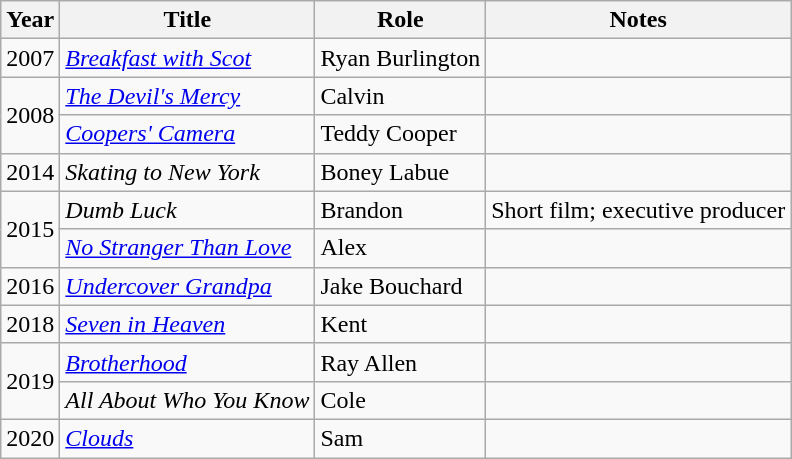<table class="wikitable sortable">
<tr>
<th>Year</th>
<th>Title</th>
<th>Role</th>
<th class="unsortable">Notes</th>
</tr>
<tr>
<td>2007</td>
<td><em><a href='#'>Breakfast with Scot</a></em></td>
<td>Ryan Burlington</td>
<td></td>
</tr>
<tr>
<td rowspan="2">2008</td>
<td data-sort-value="Devil's Mercy, The"><em><a href='#'>The Devil's Mercy</a></em></td>
<td>Calvin</td>
<td></td>
</tr>
<tr>
<td><em><a href='#'>Coopers' Camera</a></em></td>
<td>Teddy Cooper</td>
<td></td>
</tr>
<tr>
<td>2014</td>
<td><em>Skating to New York</em></td>
<td>Boney Labue</td>
<td></td>
</tr>
<tr>
<td rowspan="2">2015</td>
<td><em>Dumb Luck</em></td>
<td>Brandon</td>
<td>Short film; executive producer</td>
</tr>
<tr>
<td><em><a href='#'>No Stranger Than Love</a></em></td>
<td>Alex</td>
<td></td>
</tr>
<tr>
<td>2016</td>
<td><em><a href='#'>Undercover Grandpa</a></em></td>
<td>Jake Bouchard</td>
<td></td>
</tr>
<tr>
<td>2018</td>
<td><em><a href='#'>Seven in Heaven</a></em></td>
<td>Kent</td>
<td></td>
</tr>
<tr>
<td rowspan="2">2019</td>
<td><em><a href='#'>Brotherhood</a></em></td>
<td>Ray Allen</td>
<td></td>
</tr>
<tr>
<td><em>All About Who You Know</em></td>
<td>Cole</td>
<td></td>
</tr>
<tr>
<td>2020</td>
<td><em><a href='#'>Clouds</a></em></td>
<td>Sam</td>
<td></td>
</tr>
</table>
